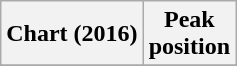<table class="wikitable plainrowheaders">
<tr>
<th scope="col">Chart (2016)</th>
<th scope="col">Peak<br>position</th>
</tr>
<tr>
</tr>
</table>
